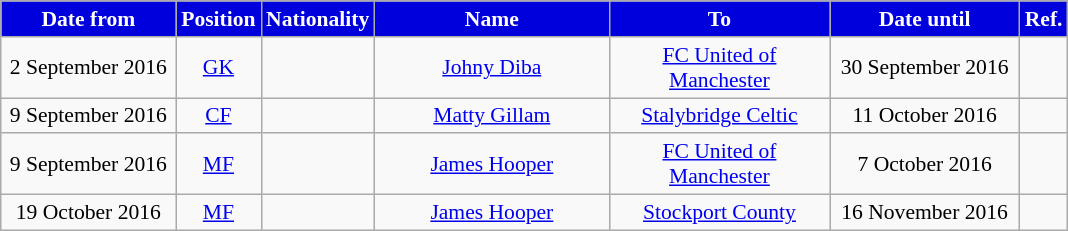<table class="wikitable"  style="text-align:center; font-size:90%; ">
<tr>
<th style="background:#0000DD; color:#FFFFFF; width:110px;">Date from</th>
<th style="background:#0000DD; color:#FFFFFF; width:50px;">Position</th>
<th style="background:#0000DD; color:#FFFFFF; width:50px;">Nationality</th>
<th style="background:#0000DD; color:#FFFFFF; width:150px;">Name</th>
<th style="background:#0000DD; color:#FFFFFF; width:140px;">To</th>
<th style="background:#0000DD; color:#FFFFFF; width:120px;">Date until</th>
<th style="background:#0000DD; color:#FFFFFF; width:25px;">Ref.</th>
</tr>
<tr>
<td>2 September 2016</td>
<td><a href='#'>GK</a></td>
<td></td>
<td><a href='#'>Johny Diba</a></td>
<td><a href='#'>FC United of Manchester</a></td>
<td>30 September 2016</td>
<td></td>
</tr>
<tr>
<td>9 September 2016</td>
<td><a href='#'>CF</a></td>
<td></td>
<td><a href='#'>Matty Gillam</a></td>
<td><a href='#'>Stalybridge Celtic</a></td>
<td>11 October 2016</td>
<td></td>
</tr>
<tr>
<td>9 September 2016</td>
<td><a href='#'>MF</a></td>
<td></td>
<td><a href='#'>James Hooper</a></td>
<td><a href='#'>FC United of Manchester</a></td>
<td>7 October 2016</td>
<td></td>
</tr>
<tr>
<td>19 October 2016</td>
<td><a href='#'>MF</a></td>
<td></td>
<td><a href='#'>James Hooper</a></td>
<td><a href='#'>Stockport County</a></td>
<td>16 November 2016</td>
<td></td>
</tr>
</table>
